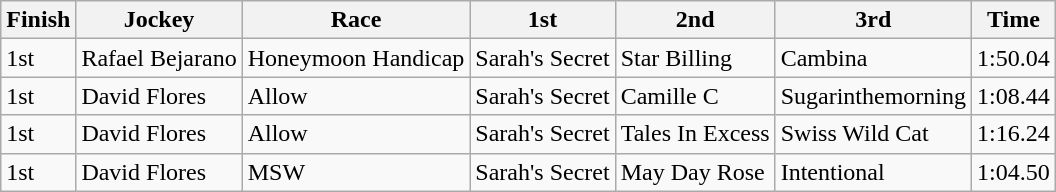<table class="wikitable">
<tr>
<th>Finish</th>
<th>Jockey</th>
<th>Race</th>
<th>1st</th>
<th>2nd</th>
<th>3rd</th>
<th>Time</th>
</tr>
<tr>
<td>1st</td>
<td>Rafael Bejarano</td>
<td>Honeymoon Handicap</td>
<td>Sarah's Secret</td>
<td>Star Billing</td>
<td>Cambina</td>
<td>1:50.04</td>
</tr>
<tr>
<td>1st</td>
<td>David Flores</td>
<td>Allow</td>
<td>Sarah's Secret</td>
<td>Camille C</td>
<td>Sugarinthemorning</td>
<td>1:08.44</td>
</tr>
<tr>
<td>1st</td>
<td>David Flores</td>
<td>Allow</td>
<td>Sarah's Secret</td>
<td>Tales In Excess</td>
<td>Swiss Wild Cat</td>
<td>1:16.24</td>
</tr>
<tr>
<td>1st</td>
<td>David Flores</td>
<td>MSW</td>
<td>Sarah's Secret</td>
<td>May Day Rose</td>
<td>Intentional</td>
<td>1:04.50</td>
</tr>
</table>
